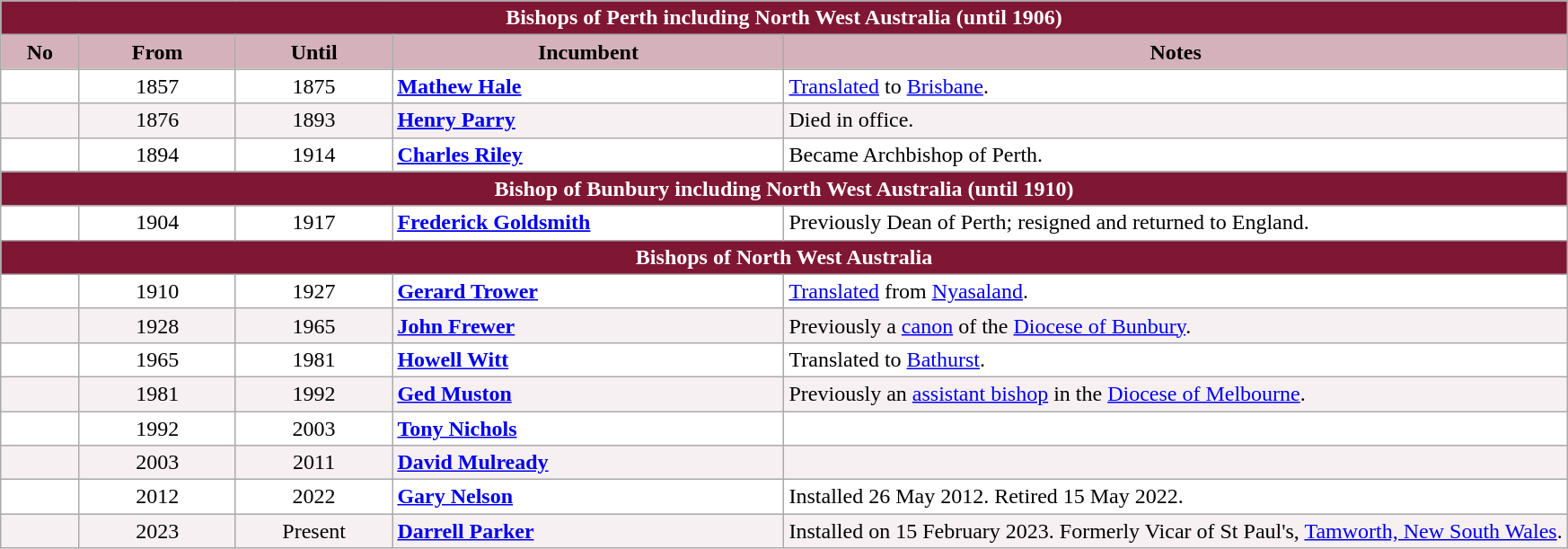<table class="wikitable">
<tr>
<th colspan="5" style="background-color: #7F1734; color: white;">Bishops of Perth including North West Australia (until 1906)</th>
</tr>
<tr>
<th style="background-color: #D4B1BB; width: 5%;">No</th>
<th style="background-color: #D4B1BB; width: 10%;">From</th>
<th style="background-color: #D4B1BB; width: 10%;">Until</th>
<th style="background-color: #D4B1BB; width: 25%;">Incumbent</th>
<th style="background-color: #D4B1BB; width: 50%;">Notes</th>
</tr>
<tr valign="top" style="background-color: white;">
<td style="text-align: center;"></td>
<td style="text-align: center;">1857</td>
<td style="text-align: center;">1875</td>
<td><strong><u><a href='#'>Mathew Hale</a></u></strong></td>
<td><a href='#'>Translated</a> to <a href='#'>Brisbane</a>.</td>
</tr>
<tr valign="top" style="background-color: #F7F0F2;">
<td style="text-align: center;"></td>
<td style="text-align: center;">1876</td>
<td style="text-align: center;">1893</td>
<td><a href='#'><strong><u>Henry Parry</u></strong></a></td>
<td>Died in office.</td>
</tr>
<tr valign="top" style="background-color: white;">
<td style="text-align: center;"></td>
<td style="text-align: center;">1894</td>
<td style="text-align: center;">1914</td>
<td><a href='#'><strong><u>Charles Riley</u></strong></a></td>
<td>Became Archbishop of Perth.</td>
</tr>
<tr>
<th colspan="5" style="background-color: #7F1734; color: white;">Bishop of Bunbury including North West Australia (until 1910)</th>
</tr>
<tr |- valign="top" style="background-color: white;">
<td style="text-align: center;"></td>
<td style="text-align: center;">1904</td>
<td style="text-align: center;">1917</td>
<td><a href='#'><strong><u>Frederick Goldsmith</u></strong></a></td>
<td>Previously Dean of Perth; resigned and returned to England.</td>
</tr>
<tr>
<th colspan="5" style="background-color: #7F1734; color: white;">Bishops of North West Australia</th>
</tr>
<tr valign="top" style="background-color: white;">
<td style="text-align: center;"></td>
<td style="text-align: center;">1910</td>
<td style="text-align: center;">1927</td>
<td><strong><a href='#'>Gerard Trower</a></strong></td>
<td><a href='#'>Translated</a> from <a href='#'>Nyasaland</a>.</td>
</tr>
<tr valign="top" style="background-color: #F7F0F2;">
<td style="text-align: center;"></td>
<td style="text-align: center;">1928</td>
<td style="text-align: center;">1965</td>
<td><strong><a href='#'>John Frewer</a></strong></td>
<td>Previously a <a href='#'>canon</a> of the <a href='#'>Diocese of Bunbury</a>.</td>
</tr>
<tr valign="top" style="background-color: white;">
<td style="text-align: center;"></td>
<td style="text-align: center;">1965</td>
<td style="text-align: center;">1981</td>
<td><strong><a href='#'>Howell Witt</a></strong></td>
<td>Translated to <a href='#'>Bathurst</a>.</td>
</tr>
<tr valign="top" style="background-color: #F7F0F2;">
<td style="text-align: center;"></td>
<td style="text-align: center;">1981</td>
<td style="text-align: center;">1992</td>
<td><strong><a href='#'>Ged Muston</a></strong></td>
<td>Previously an <a href='#'>assistant bishop</a> in the <a href='#'>Diocese of Melbourne</a>.</td>
</tr>
<tr valign="top" style="background-color: white;">
<td style="text-align: center;"></td>
<td style="text-align: center;">1992</td>
<td style="text-align: center;">2003</td>
<td><strong><a href='#'>Tony Nichols</a></strong></td>
<td></td>
</tr>
<tr valign="top" style="background-color: #F7F0F2;">
<td style="text-align: center;"></td>
<td style="text-align: center;">2003</td>
<td style="text-align: center;">2011</td>
<td><strong><a href='#'>David Mulready</a></strong></td>
<td></td>
</tr>
<tr valign="top" style="background-color: white;">
<td style="text-align: center;"></td>
<td style="text-align: center;">2012</td>
<td style="text-align: center;">2022</td>
<td><strong><a href='#'>Gary Nelson</a></strong></td>
<td>Installed 26 May 2012. Retired 15 May 2022.</td>
</tr>
<tr valign="top" style="background-color: #F7F0F2;">
<td style="text-align: center;"></td>
<td style="text-align: center;">2023</td>
<td style="text-align: center;">Present</td>
<td><strong><a href='#'>Darrell Parker</a></strong></td>
<td>Installed on 15 February 2023. Formerly Vicar of St Paul's, <a href='#'>Tamworth, New South Wales</a>.</td>
</tr>
</table>
